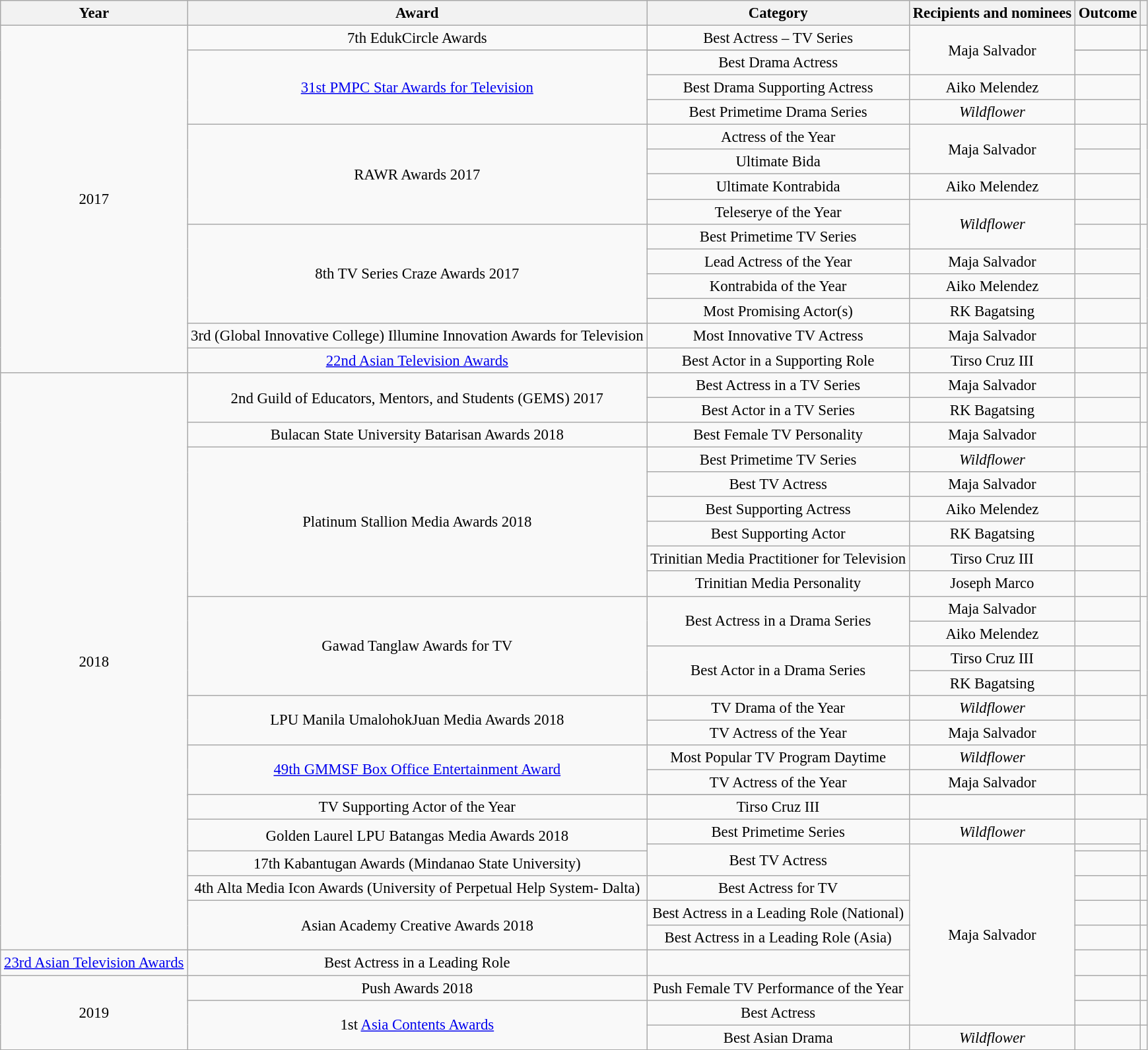<table class="wikitable" style="font-size:95%; text-align:center;">
<tr>
<th>Year</th>
<th>Award</th>
<th>Category</th>
<th>Recipients and nominees</th>
<th>Outcome</th>
<th></th>
</tr>
<tr>
<td rowspan="15">2017</td>
<td>7th EdukCircle Awards</td>
<td>Best Actress – TV Series</td>
<td rowspan="3">Maja Salvador</td>
<td></td>
<td></td>
</tr>
<tr>
<td rowspan="4"><a href='#'>31st PMPC Star Awards for Television</a></td>
</tr>
<tr>
<td>Best Drama Actress</td>
<td></td>
<td rowspan="3"></td>
</tr>
<tr>
<td>Best Drama Supporting Actress</td>
<td>Aiko Melendez</td>
<td></td>
</tr>
<tr>
<td>Best Primetime Drama Series</td>
<td><em>Wildflower</em></td>
<td></td>
</tr>
<tr>
<td rowspan="4">RAWR Awards 2017</td>
<td>Actress of the Year</td>
<td rowspan="2">Maja Salvador</td>
<td></td>
<td rowspan="4"></td>
</tr>
<tr>
<td>Ultimate Bida</td>
<td></td>
</tr>
<tr>
<td>Ultimate Kontrabida</td>
<td>Aiko Melendez</td>
<td></td>
</tr>
<tr>
<td>Teleserye of the Year</td>
<td rowspan="2"><em>Wildflower</em></td>
<td></td>
</tr>
<tr>
<td rowspan="4">8th TV Series Craze Awards 2017</td>
<td>Best Primetime TV Series</td>
<td></td>
<td rowspan="4"></td>
</tr>
<tr>
<td>Lead Actress of the Year</td>
<td>Maja Salvador</td>
<td></td>
</tr>
<tr>
<td>Kontrabida of the Year</td>
<td>Aiko Melendez</td>
<td></td>
</tr>
<tr>
<td>Most Promising Actor(s)</td>
<td>RK Bagatsing</td>
<td></td>
</tr>
<tr>
<td>3rd (Global Innovative College) Illumine Innovation Awards for Television</td>
<td>Most Innovative TV Actress</td>
<td>Maja Salvador</td>
<td></td>
<td></td>
</tr>
<tr>
<td><a href='#'>22nd Asian Television Awards</a></td>
<td>Best Actor in a Supporting Role</td>
<td>Tirso Cruz III</td>
<td></td>
<td></td>
</tr>
<tr>
<td rowspan="25">2018</td>
<td rowspan="2">2nd Guild of Educators, Mentors, and Students (GEMS) 2017</td>
<td>Best Actress in a TV Series</td>
<td>Maja Salvador</td>
<td></td>
<td rowspan="2"></td>
</tr>
<tr>
<td>Best Actor in a TV Series</td>
<td>RK Bagatsing</td>
<td></td>
</tr>
<tr>
<td>Bulacan State University Batarisan Awards 2018</td>
<td>Best Female TV Personality</td>
<td>Maja Salvador</td>
<td></td>
<td></td>
</tr>
<tr>
<td rowspan="6">Platinum Stallion Media Awards 2018</td>
<td>Best Primetime TV Series</td>
<td><em>Wildflower</em></td>
<td></td>
<td rowspan="6"></td>
</tr>
<tr>
<td>Best TV Actress</td>
<td>Maja Salvador</td>
<td></td>
</tr>
<tr>
<td>Best Supporting Actress</td>
<td>Aiko Melendez</td>
<td></td>
</tr>
<tr>
<td>Best Supporting Actor</td>
<td>RK Bagatsing</td>
<td></td>
</tr>
<tr>
<td>Trinitian Media Practitioner for Television</td>
<td>Tirso Cruz III</td>
<td></td>
</tr>
<tr>
<td>Trinitian Media Personality</td>
<td>Joseph Marco</td>
<td></td>
</tr>
<tr>
<td rowspan="4">Gawad Tanglaw Awards for TV</td>
<td rowspan="2">Best Actress in a Drama Series</td>
<td>Maja Salvador</td>
<td></td>
<td rowspan="4"></td>
</tr>
<tr>
<td>Aiko Melendez</td>
<td></td>
</tr>
<tr>
<td rowspan="2">Best Actor in a Drama Series</td>
<td>Tirso Cruz III</td>
<td></td>
</tr>
<tr>
<td>RK Bagatsing</td>
<td></td>
</tr>
<tr>
<td rowspan="2">LPU Manila UmalohokJuan Media Awards 2018</td>
<td>TV Drama of the Year</td>
<td><em>Wildflower</em></td>
<td></td>
<td rowspan="2"></td>
</tr>
<tr>
<td>TV Actress of the Year</td>
<td>Maja Salvador</td>
<td></td>
</tr>
<tr>
<td rowspan="3"><a href='#'>49th GMMSF Box Office Entertainment Award</a></td>
<td>Most Popular TV Program Daytime</td>
<td><em>Wildflower</em></td>
<td></td>
<td rowspan="3"></td>
</tr>
<tr>
<td>TV Actress of the Year</td>
<td>Maja Salvador</td>
<td></td>
</tr>
<tr>
</tr>
<tr>
<td>TV Supporting Actor of the Year</td>
<td>Tirso Cruz III</td>
<td></td>
</tr>
<tr>
<td rowspan="2">Golden Laurel LPU Batangas Media Awards 2018</td>
<td>Best Primetime Series</td>
<td><em>Wildflower</em></td>
<td></td>
<td rowspan="2"></td>
</tr>
<tr>
<td rowspan="2">Best TV Actress</td>
<td rowspan="8">Maja Salvador</td>
<td></td>
</tr>
<tr>
<td>17th Kabantugan Awards (Mindanao State University)</td>
<td></td>
<td></td>
</tr>
<tr>
<td>4th Alta Media Icon Awards (University of Perpetual Help System- Dalta)</td>
<td>Best Actress for TV</td>
<td></td>
<td></td>
</tr>
<tr>
<td rowspan="2">Asian Academy Creative Awards 2018</td>
<td>Best Actress in a Leading Role (National)</td>
<td></td>
<td></td>
</tr>
<tr>
<td>Best Actress in a Leading Role (Asia)</td>
<td></td>
<td></td>
</tr>
<tr>
<td><a href='#'>23rd Asian Television Awards</a></td>
<td>Best Actress in a Leading Role</td>
<td></td>
<td></td>
</tr>
<tr>
<td rowspan = "3">2019</td>
<td>Push Awards 2018</td>
<td>Push Female TV Performance of the Year</td>
<td></td>
<td></td>
</tr>
<tr>
<td rowspan="2">1st <a href='#'>Asia Contents Awards</a></td>
<td>Best Actress</td>
<td></td>
<td></td>
</tr>
<tr>
<td>Best Asian Drama</td>
<td><em>Wildflower</em></td>
<td></td>
<td></td>
</tr>
</table>
